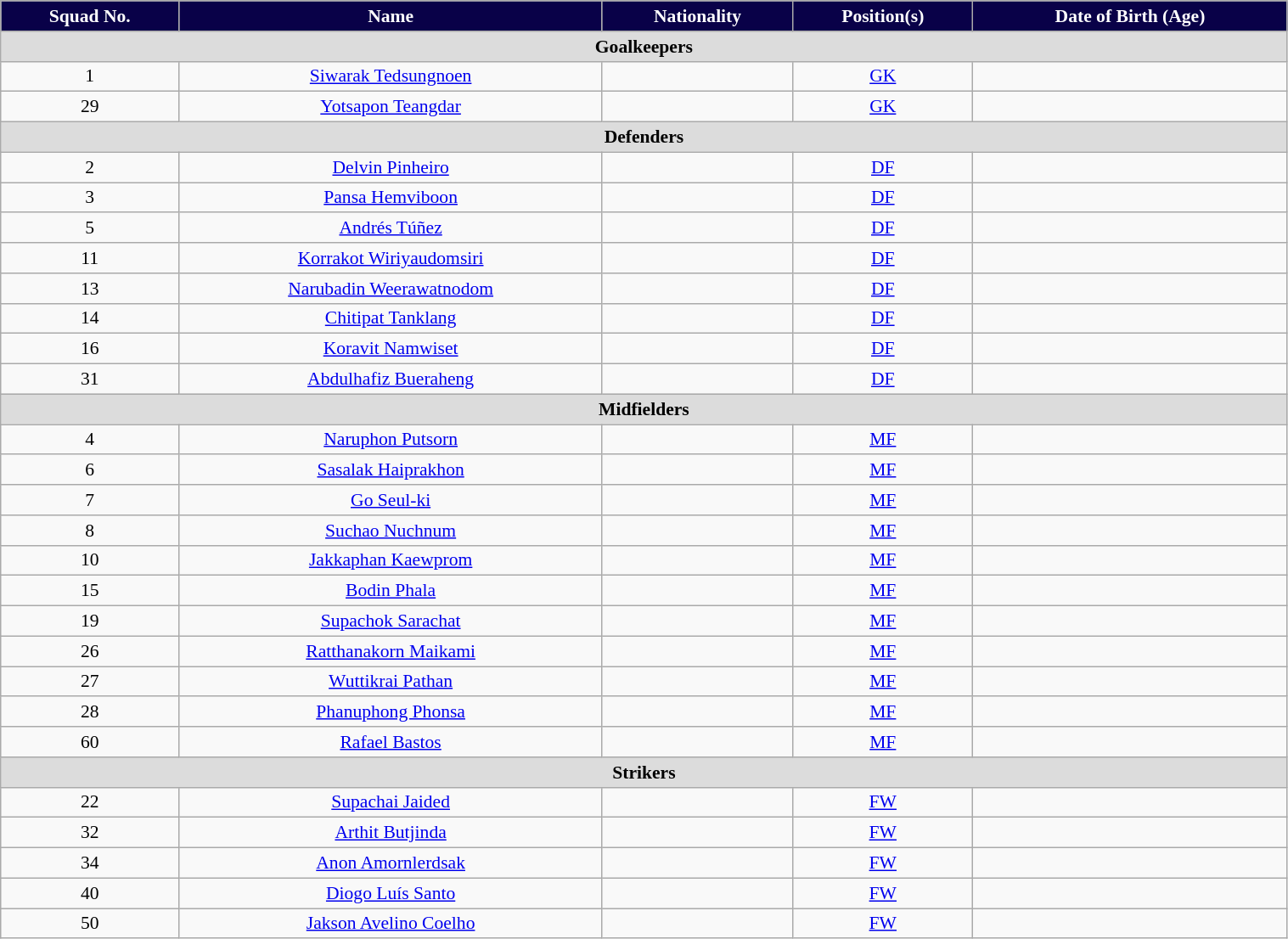<table class="wikitable" style="text-align:center; font-size:90%; width:80%;">
<tr>
<th style="background:#090148; color:white; text-align:center;">Squad No.</th>
<th style="background:#090148; color:white; text-align:center;">Name</th>
<th style="background:#090148; color:white; text-align:center;">Nationality</th>
<th style="background:#090148; color:white; text-align:center;">Position(s)</th>
<th style="background:#090148; color:white; text-align:center;">Date of Birth (Age)</th>
</tr>
<tr>
<th colspan="5" style="background:#dcdcdc; text-align:center">Goalkeepers</th>
</tr>
<tr>
<td>1</td>
<td><a href='#'>Siwarak Tedsungnoen</a></td>
<td></td>
<td><a href='#'>GK</a></td>
<td></td>
</tr>
<tr>
<td>29</td>
<td><a href='#'>Yotsapon Teangdar</a></td>
<td></td>
<td><a href='#'>GK</a></td>
<td></td>
</tr>
<tr>
<th colspan="5" style="background:#dcdcdc; text-align:center">Defenders</th>
</tr>
<tr>
<td>2</td>
<td><a href='#'>Delvin Pinheiro</a></td>
<td></td>
<td><a href='#'>DF</a></td>
<td></td>
</tr>
<tr>
<td>3</td>
<td><a href='#'>Pansa Hemviboon</a></td>
<td></td>
<td><a href='#'>DF</a></td>
<td></td>
</tr>
<tr>
<td>5</td>
<td><a href='#'>Andrés Túñez</a></td>
<td></td>
<td><a href='#'>DF</a></td>
<td></td>
</tr>
<tr>
<td>11</td>
<td><a href='#'>Korrakot Wiriyaudomsiri</a></td>
<td></td>
<td><a href='#'>DF</a></td>
<td></td>
</tr>
<tr>
<td>13</td>
<td><a href='#'>Narubadin Weerawatnodom</a></td>
<td></td>
<td><a href='#'>DF</a></td>
<td></td>
</tr>
<tr>
<td>14</td>
<td><a href='#'>Chitipat Tanklang</a></td>
<td></td>
<td><a href='#'>DF</a></td>
<td></td>
</tr>
<tr>
<td>16</td>
<td><a href='#'>Koravit Namwiset</a></td>
<td></td>
<td><a href='#'>DF</a></td>
<td></td>
</tr>
<tr>
<td>31</td>
<td><a href='#'>Abdulhafiz Bueraheng</a></td>
<td></td>
<td><a href='#'>DF</a></td>
<td></td>
</tr>
<tr>
<th colspan="5" style="background:#dcdcdc; text-align:center">Midfielders</th>
</tr>
<tr>
<td>4</td>
<td><a href='#'>Naruphon Putsorn</a></td>
<td></td>
<td><a href='#'>MF</a></td>
<td></td>
</tr>
<tr>
<td>6</td>
<td><a href='#'>Sasalak Haiprakhon</a></td>
<td></td>
<td><a href='#'>MF</a></td>
<td></td>
</tr>
<tr>
<td>7</td>
<td><a href='#'>Go Seul-ki</a></td>
<td></td>
<td><a href='#'>MF</a></td>
<td></td>
</tr>
<tr>
<td>8</td>
<td><a href='#'>Suchao Nuchnum</a></td>
<td></td>
<td><a href='#'>MF</a></td>
<td></td>
</tr>
<tr>
<td>10</td>
<td><a href='#'>Jakkaphan Kaewprom</a></td>
<td></td>
<td><a href='#'>MF</a></td>
<td></td>
</tr>
<tr>
<td>15</td>
<td><a href='#'>Bodin Phala</a></td>
<td></td>
<td><a href='#'>MF</a></td>
<td></td>
</tr>
<tr>
<td>19</td>
<td><a href='#'>Supachok Sarachat</a></td>
<td></td>
<td><a href='#'>MF</a></td>
<td></td>
</tr>
<tr>
<td>26</td>
<td><a href='#'>Ratthanakorn Maikami</a></td>
<td></td>
<td><a href='#'>MF</a></td>
<td></td>
</tr>
<tr>
<td>27</td>
<td><a href='#'>Wuttikrai Pathan</a></td>
<td></td>
<td><a href='#'>MF</a></td>
<td></td>
</tr>
<tr>
<td>28</td>
<td><a href='#'>Phanuphong Phonsa</a></td>
<td></td>
<td><a href='#'>MF</a></td>
<td></td>
</tr>
<tr>
<td>60</td>
<td><a href='#'>Rafael Bastos</a></td>
<td></td>
<td><a href='#'>MF</a></td>
<td></td>
</tr>
<tr>
<th colspan="5" style="background:#dcdcdc; text-align:center">Strikers</th>
</tr>
<tr>
<td>22</td>
<td><a href='#'>Supachai Jaided</a></td>
<td></td>
<td><a href='#'>FW</a></td>
<td></td>
</tr>
<tr>
<td>32</td>
<td><a href='#'>Arthit Butjinda</a></td>
<td></td>
<td><a href='#'>FW</a></td>
<td></td>
</tr>
<tr>
<td>34</td>
<td><a href='#'>Anon Amornlerdsak</a></td>
<td></td>
<td><a href='#'>FW</a></td>
<td></td>
</tr>
<tr>
<td>40</td>
<td><a href='#'>Diogo Luís Santo</a></td>
<td></td>
<td><a href='#'>FW</a></td>
<td></td>
</tr>
<tr>
<td>50</td>
<td><a href='#'>Jakson Avelino Coelho</a></td>
<td></td>
<td><a href='#'>FW</a></td>
<td></td>
</tr>
</table>
